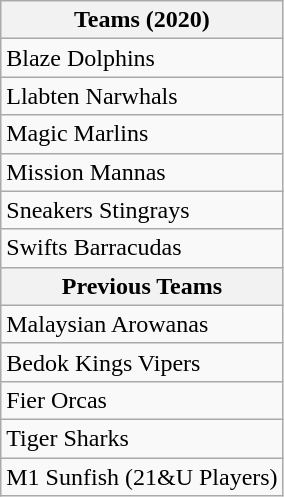<table class="wikitable">
<tr>
<th>Teams (2020)</th>
</tr>
<tr>
<td>Blaze Dolphins</td>
</tr>
<tr>
<td>Llabten Narwhals</td>
</tr>
<tr>
<td>Magic Marlins</td>
</tr>
<tr>
<td>Mission Mannas</td>
</tr>
<tr>
<td>Sneakers Stingrays</td>
</tr>
<tr>
<td>Swifts Barracudas</td>
</tr>
<tr>
<th>Previous Teams</th>
</tr>
<tr>
<td>Malaysian Arowanas</td>
</tr>
<tr>
<td>Bedok Kings Vipers</td>
</tr>
<tr>
<td>Fier Orcas</td>
</tr>
<tr>
<td>Tiger Sharks</td>
</tr>
<tr>
<td>M1 Sunfish (21&U Players)</td>
</tr>
</table>
